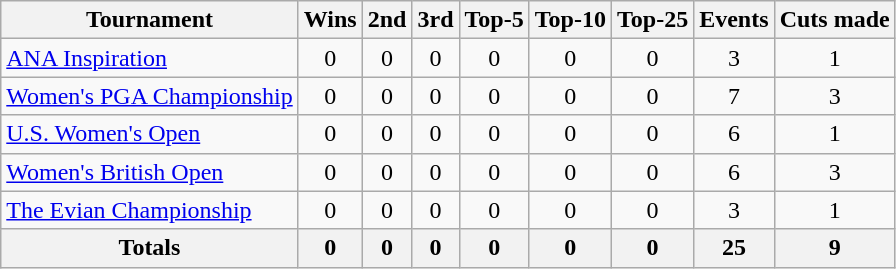<table class=wikitable style=text-align:center>
<tr>
<th>Tournament</th>
<th>Wins</th>
<th>2nd</th>
<th>3rd</th>
<th>Top-5</th>
<th>Top-10</th>
<th>Top-25</th>
<th>Events</th>
<th>Cuts made</th>
</tr>
<tr>
<td align=left><a href='#'>ANA Inspiration</a></td>
<td>0</td>
<td>0</td>
<td>0</td>
<td>0</td>
<td>0</td>
<td>0</td>
<td>3</td>
<td>1</td>
</tr>
<tr>
<td align=left><a href='#'>Women's PGA Championship</a></td>
<td>0</td>
<td>0</td>
<td>0</td>
<td>0</td>
<td>0</td>
<td>0</td>
<td>7</td>
<td>3</td>
</tr>
<tr>
<td align=left><a href='#'>U.S. Women's Open</a></td>
<td>0</td>
<td>0</td>
<td>0</td>
<td>0</td>
<td>0</td>
<td>0</td>
<td>6</td>
<td>1</td>
</tr>
<tr>
<td align=left><a href='#'>Women's British Open</a></td>
<td>0</td>
<td>0</td>
<td>0</td>
<td>0</td>
<td>0</td>
<td>0</td>
<td>6</td>
<td>3</td>
</tr>
<tr>
<td align=left><a href='#'>The Evian Championship</a></td>
<td>0</td>
<td>0</td>
<td>0</td>
<td>0</td>
<td>0</td>
<td>0</td>
<td>3</td>
<td>1</td>
</tr>
<tr>
<th>Totals</th>
<th>0</th>
<th>0</th>
<th>0</th>
<th>0</th>
<th>0</th>
<th>0</th>
<th>25</th>
<th>9</th>
</tr>
</table>
